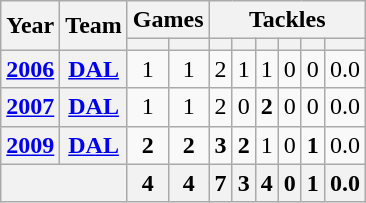<table class="wikitable" style="text-align:center;">
<tr>
<th rowspan="2">Year</th>
<th rowspan="2">Team</th>
<th colspan="2">Games</th>
<th colspan="6">Tackles</th>
</tr>
<tr>
<th></th>
<th></th>
<th></th>
<th></th>
<th></th>
<th></th>
<th></th>
<th></th>
</tr>
<tr>
<th><a href='#'>2006</a></th>
<th><a href='#'>DAL</a></th>
<td>1</td>
<td>1</td>
<td>2</td>
<td>1</td>
<td>1</td>
<td>0</td>
<td>0</td>
<td>0.0</td>
</tr>
<tr>
<th><a href='#'>2007</a></th>
<th><a href='#'>DAL</a></th>
<td>1</td>
<td>1</td>
<td>2</td>
<td>0</td>
<td><strong>2</strong></td>
<td>0</td>
<td>0</td>
<td>0.0</td>
</tr>
<tr>
<th><a href='#'>2009</a></th>
<th><a href='#'>DAL</a></th>
<td><strong>2</strong></td>
<td><strong>2</strong></td>
<td><strong>3</strong></td>
<td><strong>2</strong></td>
<td>1</td>
<td>0</td>
<td><strong>1</strong></td>
<td>0.0</td>
</tr>
<tr>
<th colspan="2"></th>
<th>4</th>
<th>4</th>
<th>7</th>
<th>3</th>
<th>4</th>
<th>0</th>
<th>1</th>
<th>0.0</th>
</tr>
</table>
